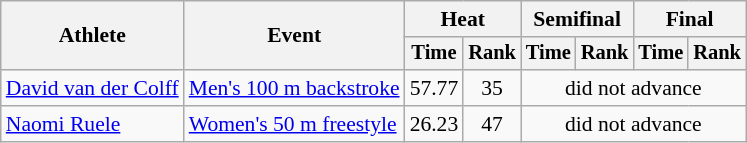<table class=wikitable style="font-size:90%">
<tr>
<th rowspan="2">Athlete</th>
<th rowspan="2">Event</th>
<th colspan="2">Heat</th>
<th colspan="2">Semifinal</th>
<th colspan="2">Final</th>
</tr>
<tr style="font-size:95%">
<th>Time</th>
<th>Rank</th>
<th>Time</th>
<th>Rank</th>
<th>Time</th>
<th>Rank</th>
</tr>
<tr align=center>
<td align=left><a href='#'>David van der Colff</a></td>
<td align=left><a href='#'>Men's 100 m backstroke</a></td>
<td>57.77</td>
<td>35</td>
<td colspan=4>did not advance</td>
</tr>
<tr align=center>
<td align=left><a href='#'>Naomi Ruele</a></td>
<td align=left><a href='#'>Women's 50 m freestyle</a></td>
<td>26.23</td>
<td>47</td>
<td colspan=4>did not advance</td>
</tr>
</table>
